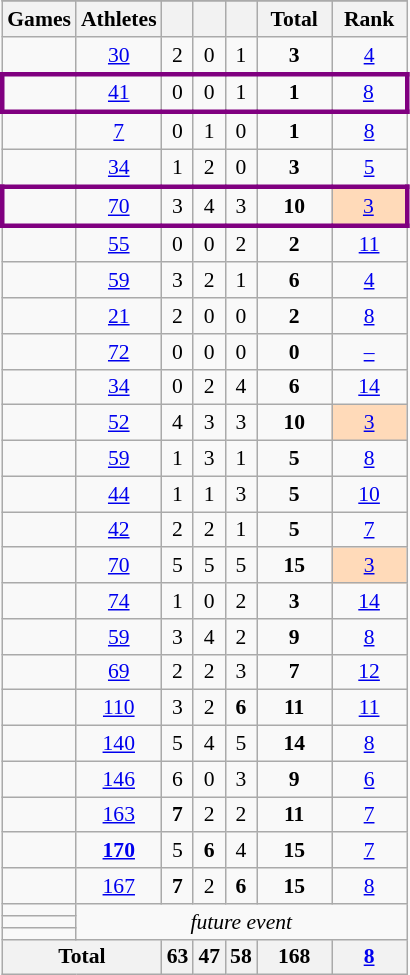<table class="wikitable" style="text-align:center; font-size:90%;">
<tr>
</tr>
<tr>
<th>Games</th>
<th>Athletes</th>
<th width:3em; font-weight:bold;"></th>
<th width:3em; font-weight:bold;"></th>
<th width:3em; font-weight:bold;"></th>
<th style="width:3em; font-weight:bold;">Total</th>
<th style="width:3em; font-weight:bold;">Rank</th>
</tr>
<tr>
<td align=left> </td>
<td><a href='#'>30</a></td>
<td>2</td>
<td>0</td>
<td>1</td>
<td><strong>3</strong></td>
<td><a href='#'>4</a></td>
</tr>
<tr style="border: 3px solid purple">
<td align=left> </td>
<td><a href='#'>41</a></td>
<td>0</td>
<td>0</td>
<td>1</td>
<td><strong>1</strong></td>
<td><a href='#'>8</a></td>
</tr>
<tr>
<td align=left> </td>
<td><a href='#'>7</a></td>
<td>0</td>
<td>1</td>
<td>0</td>
<td><strong>1</strong></td>
<td><a href='#'>8</a></td>
</tr>
<tr>
<td align=left> </td>
<td><a href='#'>34</a></td>
<td>1</td>
<td>2</td>
<td>0</td>
<td><strong>3</strong></td>
<td><a href='#'>5</a></td>
</tr>
<tr style="border: 3px solid purple">
<td align=left> </td>
<td><a href='#'>70</a></td>
<td>3</td>
<td>4</td>
<td>3</td>
<td><strong>10</strong></td>
<td bgcolor=ffdab9><a href='#'>3</a></td>
</tr>
<tr>
<td align=left> </td>
<td><a href='#'>55</a></td>
<td>0</td>
<td>0</td>
<td>2</td>
<td><strong>2</strong></td>
<td><a href='#'>11</a></td>
</tr>
<tr>
<td align=left> </td>
<td><a href='#'>59</a></td>
<td>3</td>
<td>2</td>
<td>1</td>
<td><strong>6</strong></td>
<td><a href='#'>4</a></td>
</tr>
<tr>
<td align=left> </td>
<td><a href='#'>21</a></td>
<td>2</td>
<td>0</td>
<td>0</td>
<td><strong>2</strong></td>
<td><a href='#'>8</a></td>
</tr>
<tr>
<td align=left> </td>
<td><a href='#'>72</a></td>
<td>0</td>
<td>0</td>
<td>0</td>
<td><strong>0</strong></td>
<td><a href='#'>–</a></td>
</tr>
<tr>
<td align=left> </td>
<td><a href='#'>34</a></td>
<td>0</td>
<td>2</td>
<td>4</td>
<td><strong>6</strong></td>
<td><a href='#'>14</a></td>
</tr>
<tr>
<td align=left> </td>
<td><a href='#'>52</a></td>
<td>4</td>
<td>3</td>
<td>3</td>
<td><strong>10</strong></td>
<td bgcolor=ffdab9><a href='#'>3</a></td>
</tr>
<tr>
<td align=left> </td>
<td><a href='#'>59</a></td>
<td>1</td>
<td>3</td>
<td>1</td>
<td><strong>5</strong></td>
<td><a href='#'>8</a></td>
</tr>
<tr>
<td align=left> </td>
<td><a href='#'>44</a></td>
<td>1</td>
<td>1</td>
<td>3</td>
<td><strong>5</strong></td>
<td><a href='#'>10</a></td>
</tr>
<tr>
<td align=left> </td>
<td><a href='#'>42</a></td>
<td>2</td>
<td>2</td>
<td>1</td>
<td><strong>5</strong></td>
<td><a href='#'>7</a></td>
</tr>
<tr>
<td align=left> </td>
<td><a href='#'>70</a></td>
<td>5</td>
<td>5</td>
<td>5</td>
<td><strong>15</strong></td>
<td bgcolor=ffdab9><a href='#'>3</a></td>
</tr>
<tr>
<td align=left> </td>
<td><a href='#'>74</a></td>
<td>1</td>
<td>0</td>
<td>2</td>
<td><strong>3</strong></td>
<td><a href='#'>14</a></td>
</tr>
<tr>
<td align=left> </td>
<td><a href='#'>59</a></td>
<td>3</td>
<td>4</td>
<td>2</td>
<td><strong>9</strong></td>
<td><a href='#'>8</a></td>
</tr>
<tr>
<td align=left> </td>
<td><a href='#'>69</a></td>
<td>2</td>
<td>2</td>
<td>3</td>
<td><strong>7</strong></td>
<td><a href='#'>12</a></td>
</tr>
<tr>
<td align=left> </td>
<td><a href='#'>110</a></td>
<td>3</td>
<td>2</td>
<td><strong>6</strong></td>
<td><strong>11</strong></td>
<td><a href='#'>11</a></td>
</tr>
<tr>
<td align=left> </td>
<td><a href='#'>140</a></td>
<td>5</td>
<td>4</td>
<td>5</td>
<td><strong>14</strong></td>
<td><a href='#'>8</a></td>
</tr>
<tr>
<td align=left> </td>
<td><a href='#'>146</a></td>
<td>6</td>
<td>0</td>
<td>3</td>
<td><strong>9</strong></td>
<td><a href='#'>6</a></td>
</tr>
<tr>
<td align=left> </td>
<td><a href='#'>163</a></td>
<td><strong>7</strong></td>
<td>2</td>
<td>2</td>
<td><strong>11</strong></td>
<td><a href='#'>7</a></td>
</tr>
<tr>
<td align=left> </td>
<td><strong><a href='#'>170</a></strong></td>
<td>5</td>
<td><strong>6 </strong></td>
<td>4</td>
<td><strong>15</strong></td>
<td><a href='#'>7</a></td>
</tr>
<tr>
<td align=left> </td>
<td><a href='#'>167</a></td>
<td><strong>7</strong></td>
<td>2</td>
<td><strong>6</strong></td>
<td><strong>15</strong></td>
<td><a href='#'>8</a></td>
</tr>
<tr>
<td align=left> </td>
<td rowspan="3"; colspan=6><em>future event</em></td>
</tr>
<tr>
<td align=left> </td>
</tr>
<tr>
<td align=left> </td>
</tr>
<tr>
<th colspan=2>Total</th>
<th>63</th>
<th>47</th>
<th>58</th>
<th>168</th>
<th><a href='#'>8</a></th>
</tr>
</table>
